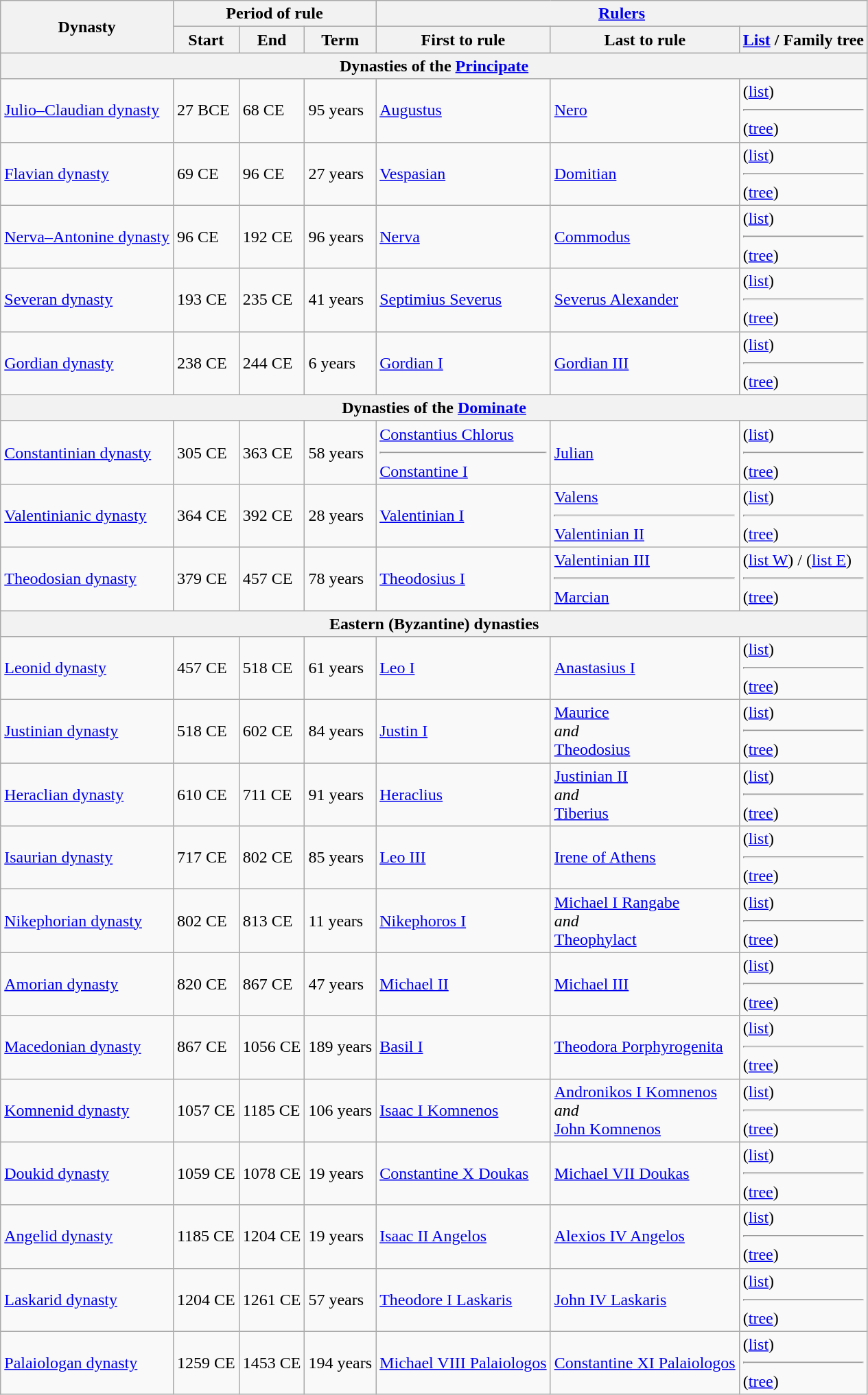<table class="wikitable" style="width:1100">
<tr>
<th rowspan="2">Dynasty</th>
<th colspan="3">Period of rule</th>
<th colspan="3"><a href='#'>Rulers</a></th>
</tr>
<tr>
<th>Start</th>
<th>End</th>
<th>Term</th>
<th>First to rule</th>
<th>Last to rule</th>
<th><a href='#'>List</a> / Family tree</th>
</tr>
<tr>
<th colspan="7">Dynasties of the <a href='#'>Principate</a></th>
</tr>
<tr>
<td><a href='#'>Julio–Claudian dynasty</a></td>
<td>27 BCE</td>
<td>68 CE</td>
<td>95 years</td>
<td><a href='#'>Augustus</a></td>
<td><a href='#'>Nero</a></td>
<td>(<a href='#'>list</a>)<hr>(<a href='#'>tree</a>)</td>
</tr>
<tr>
<td><a href='#'>Flavian dynasty</a></td>
<td>69 CE</td>
<td>96 CE</td>
<td>27 years</td>
<td><a href='#'>Vespasian</a></td>
<td><a href='#'>Domitian</a></td>
<td>(<a href='#'>list</a>)<hr>(<a href='#'>tree</a>)</td>
</tr>
<tr>
<td><a href='#'>Nerva–Antonine dynasty</a></td>
<td>96 CE</td>
<td>192 CE</td>
<td>96 years</td>
<td><a href='#'>Nerva</a></td>
<td><a href='#'>Commodus</a></td>
<td>(<a href='#'>list</a>)<hr>(<a href='#'>tree</a>)</td>
</tr>
<tr>
<td><a href='#'>Severan dynasty</a></td>
<td>193 CE</td>
<td>235 CE</td>
<td>41 years</td>
<td><a href='#'>Septimius Severus</a></td>
<td><a href='#'>Severus Alexander</a></td>
<td>(<a href='#'>list</a>)<hr>(<a href='#'>tree</a>)</td>
</tr>
<tr>
<td><a href='#'>Gordian dynasty</a></td>
<td>238 CE</td>
<td>244 CE</td>
<td>6 years</td>
<td><a href='#'>Gordian I</a></td>
<td><a href='#'>Gordian III</a></td>
<td>(<a href='#'>list</a>)<hr>(<a href='#'>tree</a>)</td>
</tr>
<tr>
<th colspan="7">Dynasties of the <a href='#'>Dominate</a></th>
</tr>
<tr>
<td><a href='#'>Constantinian dynasty</a></td>
<td>305 CE</td>
<td>363 CE</td>
<td>58 years</td>
<td><a href='#'>Constantius Chlorus</a><br><hr><a href='#'>Constantine I</a><br></td>
<td><a href='#'>Julian</a><br></td>
<td>(<a href='#'>list</a>)<hr>(<a href='#'>tree</a>)</td>
</tr>
<tr>
<td><a href='#'>Valentinianic dynasty</a></td>
<td>364 CE</td>
<td>392 CE</td>
<td>28 years</td>
<td><a href='#'>Valentinian I</a><br></td>
<td><a href='#'>Valens</a><br><hr><a href='#'>Valentinian II</a><br></td>
<td>(<a href='#'>list</a>)<hr>(<a href='#'>tree</a>)</td>
</tr>
<tr>
<td><a href='#'>Theodosian dynasty</a></td>
<td>379 CE</td>
<td>457 CE</td>
<td>78 years</td>
<td><a href='#'>Theodosius I</a><br></td>
<td><a href='#'>Valentinian III</a><br><hr><a href='#'>Marcian</a><br></td>
<td>(<a href='#'>list W</a>) / (<a href='#'>list E</a>)<hr>(<a href='#'>tree</a>)</td>
</tr>
<tr>
<th colspan="7">Eastern (Byzantine) dynasties</th>
</tr>
<tr>
<td><a href='#'>Leonid dynasty</a></td>
<td>457 CE</td>
<td>518 CE</td>
<td>61 years</td>
<td><a href='#'>Leo I</a></td>
<td><a href='#'>Anastasius I</a></td>
<td>(<a href='#'>list</a>)<hr>(<a href='#'>tree</a>)</td>
</tr>
<tr>
<td><a href='#'>Justinian dynasty</a></td>
<td>518 CE</td>
<td>602 CE</td>
<td>84 years</td>
<td><a href='#'>Justin I</a></td>
<td><a href='#'>Maurice</a><br><em>and</em><br><a href='#'>Theodosius</a></td>
<td>(<a href='#'>list</a>)<hr>(<a href='#'>tree</a>)</td>
</tr>
<tr>
<td><a href='#'>Heraclian dynasty</a></td>
<td>610 CE</td>
<td>711 CE</td>
<td>91 years</td>
<td><a href='#'>Heraclius</a></td>
<td><a href='#'>Justinian II</a><br><em>and</em><br><a href='#'>Tiberius</a></td>
<td>(<a href='#'>list</a>)<hr>(<a href='#'>tree</a>)</td>
</tr>
<tr>
<td><a href='#'>Isaurian dynasty</a></td>
<td>717 CE</td>
<td>802 CE</td>
<td>85 years</td>
<td><a href='#'>Leo III</a></td>
<td><a href='#'>Irene of Athens</a></td>
<td>(<a href='#'>list</a>)<hr>(<a href='#'>tree</a>)</td>
</tr>
<tr>
<td><a href='#'>Nikephorian dynasty</a></td>
<td>802 CE</td>
<td>813 CE</td>
<td>11 years</td>
<td><a href='#'>Nikephoros I</a></td>
<td><a href='#'>Michael I Rangabe</a><br><em>and</em><br><a href='#'>Theophylact</a></td>
<td>(<a href='#'>list</a>)<hr>(<a href='#'>tree</a>)</td>
</tr>
<tr>
<td><a href='#'>Amorian dynasty</a></td>
<td>820 CE</td>
<td>867 CE</td>
<td>47 years</td>
<td><a href='#'>Michael II</a></td>
<td><a href='#'>Michael III</a></td>
<td>(<a href='#'>list</a>)<hr>(<a href='#'>tree</a>)</td>
</tr>
<tr>
<td><a href='#'>Macedonian dynasty</a></td>
<td>867 CE</td>
<td>1056 CE</td>
<td>189 years</td>
<td><a href='#'>Basil I</a></td>
<td><a href='#'>Theodora Porphyrogenita</a></td>
<td>(<a href='#'>list</a>)<hr>(<a href='#'>tree</a>)</td>
</tr>
<tr>
<td><a href='#'>Komnenid dynasty</a></td>
<td>1057 CE</td>
<td>1185 CE</td>
<td>106 years</td>
<td><a href='#'>Isaac I Komnenos</a></td>
<td><a href='#'>Andronikos I Komnenos</a><br><em>and</em><br><a href='#'>John Komnenos</a></td>
<td>(<a href='#'>list</a>)<hr>(<a href='#'>tree</a>)</td>
</tr>
<tr>
<td><a href='#'>Doukid dynasty</a></td>
<td>1059 CE</td>
<td>1078 CE</td>
<td>19 years</td>
<td><a href='#'>Constantine X Doukas</a></td>
<td><a href='#'>Michael VII Doukas</a></td>
<td>(<a href='#'>list</a>)<hr>(<a href='#'>tree</a>)</td>
</tr>
<tr>
<td><a href='#'>Angelid dynasty</a></td>
<td>1185 CE</td>
<td>1204 CE</td>
<td>19 years</td>
<td><a href='#'>Isaac II Angelos</a></td>
<td><a href='#'>Alexios IV Angelos</a></td>
<td>(<a href='#'>list</a>)<hr>(<a href='#'>tree</a>)</td>
</tr>
<tr>
<td><a href='#'>Laskarid dynasty</a></td>
<td>1204 CE</td>
<td>1261 CE</td>
<td>57 years</td>
<td><a href='#'>Theodore I Laskaris</a></td>
<td><a href='#'>John IV Laskaris</a></td>
<td>(<a href='#'>list</a>)<hr>(<a href='#'>tree</a>)</td>
</tr>
<tr>
<td><a href='#'>Palaiologan dynasty</a></td>
<td>1259 CE</td>
<td>1453 CE</td>
<td>194 years</td>
<td><a href='#'>Michael VIII Palaiologos</a></td>
<td><a href='#'>Constantine XI Palaiologos</a></td>
<td>(<a href='#'>list</a>)<hr>(<a href='#'>tree</a>)</td>
</tr>
</table>
